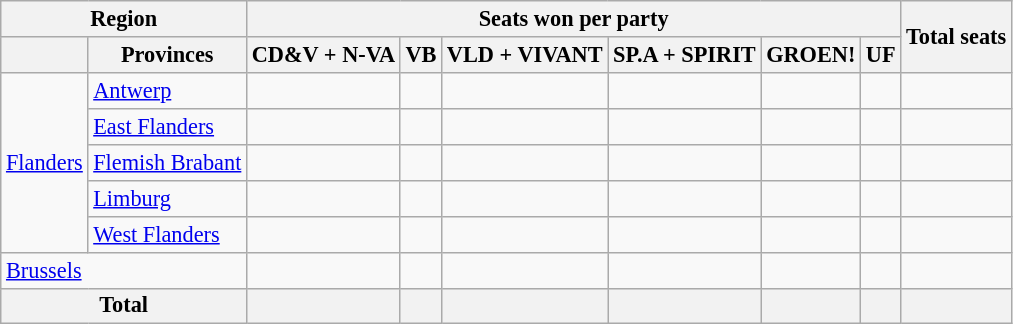<table class=wikitable style="text-align:center; font-size:93%">
<tr>
<th colspan=2>Region</th>
<th colspan=6>Seats won per party</th>
<th rowspan=2>Total seats</th>
</tr>
<tr>
<th></th>
<th>Provinces</th>
<th>CD&V + N-VA</th>
<th>VB</th>
<th>VLD + VIVANT</th>
<th>SP.A + SPIRIT</th>
<th>GROEN!</th>
<th>UF</th>
</tr>
<tr>
<td align=left rowspan=5><a href='#'>Flanders</a></td>
<td align=left><a href='#'>Antwerp</a></td>
<td></td>
<td></td>
<td></td>
<td></td>
<td></td>
<td></td>
<td></td>
</tr>
<tr>
<td align=left><a href='#'>East Flanders</a></td>
<td></td>
<td></td>
<td></td>
<td></td>
<td></td>
<td></td>
<td></td>
</tr>
<tr>
<td align=left><a href='#'>Flemish Brabant</a></td>
<td></td>
<td></td>
<td></td>
<td></td>
<td></td>
<td></td>
<td></td>
</tr>
<tr>
<td align=left><a href='#'>Limburg</a></td>
<td></td>
<td></td>
<td></td>
<td></td>
<td></td>
<td></td>
<td></td>
</tr>
<tr>
<td align=left><a href='#'>West Flanders</a></td>
<td></td>
<td></td>
<td></td>
<td></td>
<td></td>
<td></td>
<td></td>
</tr>
<tr>
<td align=left colspan=2><a href='#'>Brussels</a></td>
<td></td>
<td></td>
<td></td>
<td></td>
<td></td>
<td></td>
<td></td>
</tr>
<tr>
<th colspan=2>Total</th>
<th></th>
<th></th>
<th></th>
<th></th>
<th></th>
<th></th>
<th></th>
</tr>
</table>
